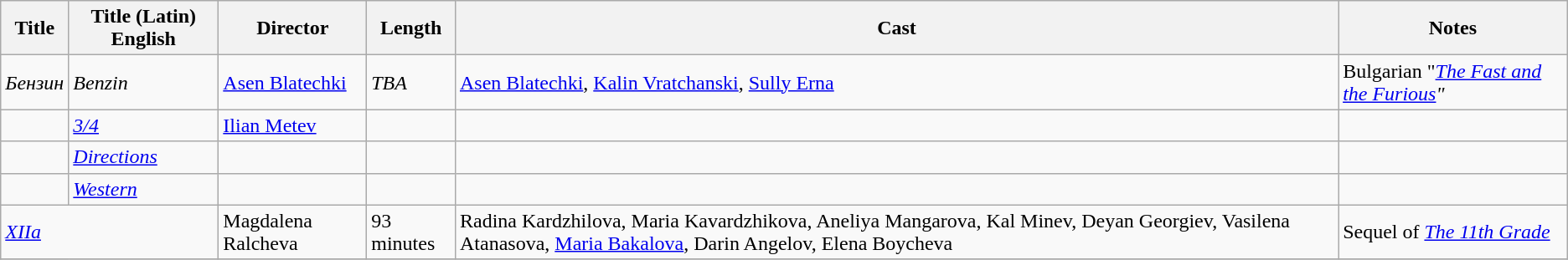<table class="wikitable">
<tr>
<th>Title</th>
<th>Title (Latin) English</th>
<th>Director</th>
<th>Length</th>
<th>Cast</th>
<th>Notes</th>
</tr>
<tr>
<td><em>Бензин</em></td>
<td><em>Benzin</em></td>
<td><a href='#'>Asen Blatechki</a></td>
<td><em>TBA</em></td>
<td><a href='#'>Asen Blatechki</a>, <a href='#'>Kalin Vratchanski</a>, <a href='#'>Sully Erna</a></td>
<td>Bulgarian "<em><a href='#'>The Fast and the Furious</a>"</em></td>
</tr>
<tr>
<td></td>
<td><em><a href='#'>3/4</a></em></td>
<td><a href='#'>Ilian Metev</a></td>
<td></td>
<td></td>
<td></td>
</tr>
<tr>
<td></td>
<td><em><a href='#'>Directions</a></em></td>
<td></td>
<td></td>
<td></td>
<td></td>
</tr>
<tr>
<td></td>
<td><em><a href='#'>Western</a></em></td>
<td></td>
<td></td>
<td></td>
<td></td>
</tr>
<tr>
<td colspan="2"><em><a href='#'>XIIa</a></em></td>
<td>Magdalena Ralcheva</td>
<td>93 minutes</td>
<td>Radina Kardzhilova, Maria Kavardzhikova, Aneliya Mangarova, Kal Minev, Deyan Georgiev, Vasilena Atanasova, <a href='#'>Maria Bakalova</a>, Darin Angelov, Elena Boycheva</td>
<td>Sequel of <em><a href='#'>The 11th Grade</a></em></td>
</tr>
<tr>
</tr>
</table>
